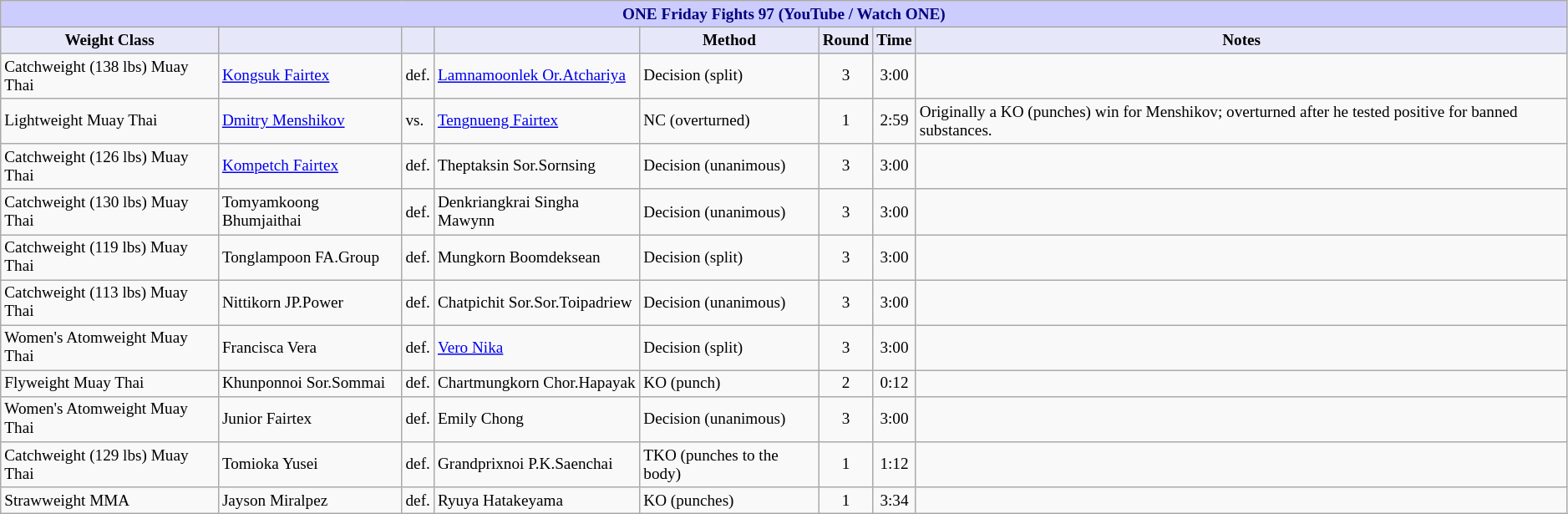<table class="wikitable" style="font-size: 80%;">
<tr>
<th colspan="8" style="background-color: #ccf; color: #000080; text-align: center;"><strong>ONE Friday Fights 97 (YouTube / Watch ONE)</strong></th>
</tr>
<tr>
<th colspan="1" style="background-color: #E6E8FA; color: #000000; text-align: center;">Weight Class</th>
<th colspan="1" style="background-color: #E6E8FA; color: #000000; text-align: center;"></th>
<th colspan="1" style="background-color: #E6E8FA; color: #000000; text-align: center;"></th>
<th colspan="1" style="background-color: #E6E8FA; color: #000000; text-align: center;"></th>
<th colspan="1" style="background-color: #E6E8FA; color: #000000; text-align: center;">Method</th>
<th colspan="1" style="background-color: #E6E8FA; color: #000000; text-align: center;">Round</th>
<th colspan="1" style="background-color: #E6E8FA; color: #000000; text-align: center;">Time</th>
<th colspan="1" style="background-color: #E6E8FA; color: #000000; text-align: center;">Notes</th>
</tr>
<tr>
<td>Catchweight (138 lbs) Muay Thai</td>
<td> <a href='#'>Kongsuk Fairtex</a></td>
<td>def.</td>
<td> <a href='#'>Lamnamoonlek Or.Atchariya</a></td>
<td>Decision (split)</td>
<td align=center>3</td>
<td align=center>3:00</td>
<td></td>
</tr>
<tr>
<td>Lightweight Muay Thai</td>
<td> <a href='#'>Dmitry Menshikov</a></td>
<td>vs.</td>
<td> <a href='#'>Tengnueng Fairtex</a></td>
<td>NC (overturned)</td>
<td align=center>1</td>
<td align=center>2:59</td>
<td>Originally a KO (punches) win for Menshikov; overturned after he tested positive for banned substances.</td>
</tr>
<tr>
<td>Catchweight (126 lbs) Muay Thai</td>
<td> <a href='#'>Kompetch Fairtex</a></td>
<td>def.</td>
<td> Theptaksin Sor.Sornsing</td>
<td>Decision (unanimous)</td>
<td align=center>3</td>
<td align=center>3:00</td>
<td></td>
</tr>
<tr>
<td>Catchweight (130 lbs) Muay Thai</td>
<td> Tomyamkoong Bhumjaithai</td>
<td>def.</td>
<td> Denkriangkrai Singha Mawynn</td>
<td>Decision (unanimous)</td>
<td align=center>3</td>
<td align=center>3:00</td>
<td></td>
</tr>
<tr>
<td>Catchweight (119 lbs) Muay Thai</td>
<td> Tonglampoon FA.Group</td>
<td>def.</td>
<td> Mungkorn Boomdeksean</td>
<td>Decision (split)</td>
<td align=center>3</td>
<td align=center>3:00</td>
<td></td>
</tr>
<tr>
<td>Catchweight (113 lbs) Muay Thai</td>
<td> Nittikorn JP.Power</td>
<td>def.</td>
<td> Chatpichit Sor.Sor.Toipadriew</td>
<td>Decision (unanimous)</td>
<td align=center>3</td>
<td align=center>3:00</td>
<td></td>
</tr>
<tr>
<td>Women's Atomweight Muay Thai</td>
<td> Francisca Vera</td>
<td>def.</td>
<td> <a href='#'>Vero Nika</a></td>
<td>Decision (split)</td>
<td align=center>3</td>
<td align=center>3:00</td>
<td></td>
</tr>
<tr>
<td>Flyweight Muay Thai</td>
<td> Khunponnoi Sor.Sommai</td>
<td>def.</td>
<td> Chartmungkorn Chor.Hapayak</td>
<td>KO (punch)</td>
<td align=center>2</td>
<td align=center>0:12</td>
<td></td>
</tr>
<tr>
<td>Women's Atomweight Muay Thai</td>
<td> Junior Fairtex</td>
<td>def.</td>
<td> Emily Chong</td>
<td>Decision (unanimous)</td>
<td align=center>3</td>
<td align=center>3:00</td>
<td></td>
</tr>
<tr>
<td>Catchweight (129 lbs) Muay Thai</td>
<td> Tomioka Yusei</td>
<td>def.</td>
<td> Grandprixnoi P.K.Saenchai</td>
<td>TKO (punches to the body)</td>
<td align=center>1</td>
<td align=center>1:12</td>
<td></td>
</tr>
<tr>
<td>Strawweight MMA</td>
<td> Jayson Miralpez</td>
<td>def.</td>
<td> Ryuya Hatakeyama</td>
<td>KO (punches)</td>
<td align=center>1</td>
<td align=center>3:34</td>
<td></td>
</tr>
</table>
